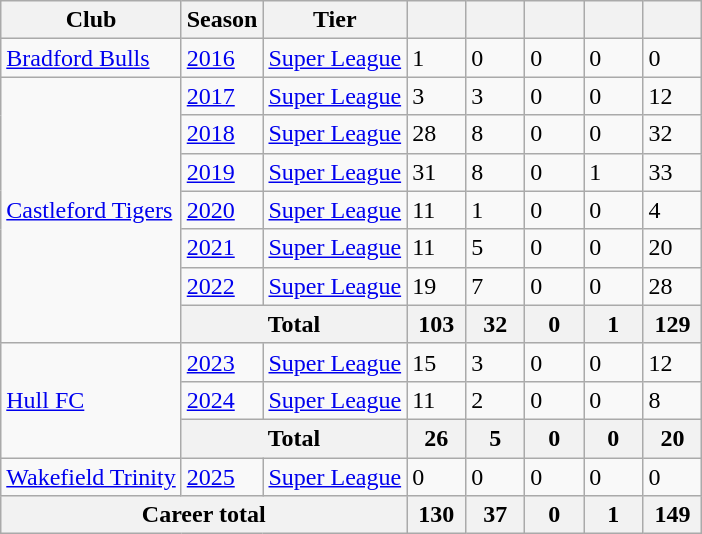<table class="wikitable defaultcenter">
<tr>
<th>Club</th>
<th>Season</th>
<th>Tier</th>
<th style="width:2em;"></th>
<th style="width:2em;"></th>
<th style="width:2em;"></th>
<th style="width:2em;"></th>
<th style="width:2em;"></th>
</tr>
<tr>
<td style="text-align:left;"> <a href='#'>Bradford Bulls</a></td>
<td><a href='#'>2016</a></td>
<td><a href='#'>Super League</a></td>
<td>1</td>
<td>0</td>
<td>0</td>
<td>0</td>
<td>0</td>
</tr>
<tr>
<td rowspan="7" style="text-align:left;"> <a href='#'>Castleford Tigers</a></td>
<td><a href='#'>2017</a></td>
<td><a href='#'>Super League</a></td>
<td>3</td>
<td>3</td>
<td>0</td>
<td>0</td>
<td>12</td>
</tr>
<tr>
<td><a href='#'>2018</a></td>
<td><a href='#'>Super League</a></td>
<td>28</td>
<td>8</td>
<td>0</td>
<td>0</td>
<td>32</td>
</tr>
<tr>
<td><a href='#'>2019</a></td>
<td><a href='#'>Super League</a></td>
<td>31</td>
<td>8</td>
<td>0</td>
<td>1</td>
<td>33</td>
</tr>
<tr>
<td><a href='#'>2020</a></td>
<td><a href='#'>Super League</a></td>
<td>11</td>
<td>1</td>
<td>0</td>
<td>0</td>
<td>4</td>
</tr>
<tr>
<td><a href='#'>2021</a></td>
<td><a href='#'>Super League</a></td>
<td>11</td>
<td>5</td>
<td>0</td>
<td>0</td>
<td>20</td>
</tr>
<tr>
<td><a href='#'>2022</a></td>
<td><a href='#'>Super League</a></td>
<td>19</td>
<td>7</td>
<td>0</td>
<td>0</td>
<td>28</td>
</tr>
<tr>
<th colspan="2">Total</th>
<th>103</th>
<th>32</th>
<th>0</th>
<th>1</th>
<th>129</th>
</tr>
<tr>
<td rowspan="3" style="text-align:left;"> <a href='#'>Hull FC</a></td>
<td><a href='#'>2023</a></td>
<td><a href='#'>Super League</a></td>
<td>15</td>
<td>3</td>
<td>0</td>
<td>0</td>
<td>12</td>
</tr>
<tr>
<td><a href='#'>2024</a></td>
<td><a href='#'>Super League</a></td>
<td>11</td>
<td>2</td>
<td>0</td>
<td>0</td>
<td>8</td>
</tr>
<tr>
<th colspan="2">Total</th>
<th>26</th>
<th>5</th>
<th>0</th>
<th>0</th>
<th>20</th>
</tr>
<tr>
<td style="text-align:left;"> <a href='#'>Wakefield Trinity</a></td>
<td><a href='#'>2025</a></td>
<td><a href='#'>Super League</a></td>
<td>0</td>
<td>0</td>
<td>0</td>
<td>0</td>
<td>0</td>
</tr>
<tr>
<th colspan="3">Career total</th>
<th>130</th>
<th>37</th>
<th>0</th>
<th>1</th>
<th>149</th>
</tr>
</table>
